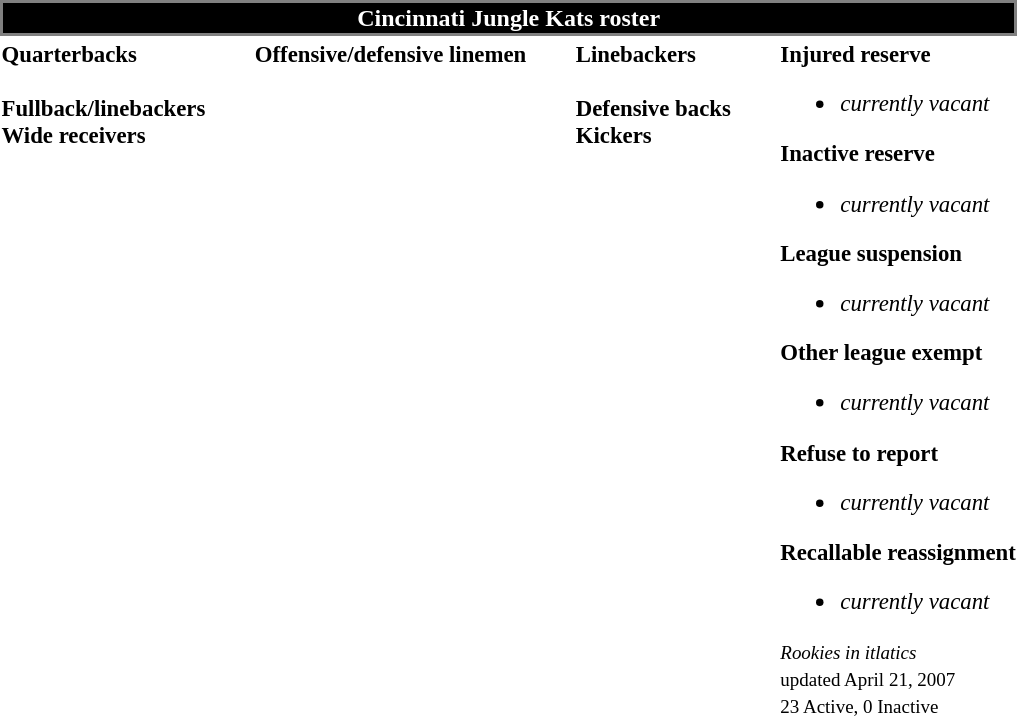<table class="toccolours" style="text-align: left;">
<tr>
<th colspan=7 style="background:#000000; border: 2px solid gray; color:white; text-align:center;"><strong>Cincinnati Jungle Kats roster</strong></th>
</tr>
<tr>
<td style="font-size: 95%;vertical-align:top;"><strong>Quarterbacks</strong><br>
<br><strong>Fullback/linebackers</strong>


<br><strong>Wide receivers</strong>


</td>
<td style="width: 25px;"></td>
<td style="font-size: 95%;vertical-align:top;"><strong>Offensive/defensive linemen</strong><br>




</td>
<td style="width: 25px;"></td>
<td style="font-size: 95%;vertical-align:top;"><strong>Linebackers</strong><br>

<br><strong>Defensive backs</strong>




<br><strong>Kickers</strong>
</td>
<td style="width: 25px;"></td>
<td style="font-size: 95%;vertical-align:top;"><strong>Injured reserve</strong><br><ul><li><em>currently vacant</em></li></ul><strong>Inactive reserve</strong><ul><li><em>currently vacant</em></li></ul><strong>League suspension</strong><ul><li><em>currently vacant</em></li></ul><strong>Other league exempt</strong><ul><li><em>currently vacant</em></li></ul><strong>Refuse to report</strong><ul><li><em>currently vacant</em></li></ul><strong>Recallable reassignment</strong><ul><li><em>currently vacant</em></li></ul><small><em>Rookies in itlatics</em><br>
<span></span> updated April 21, 2007<br>
23 Active, 0 Inactive</small></td>
</tr>
<tr>
</tr>
</table>
